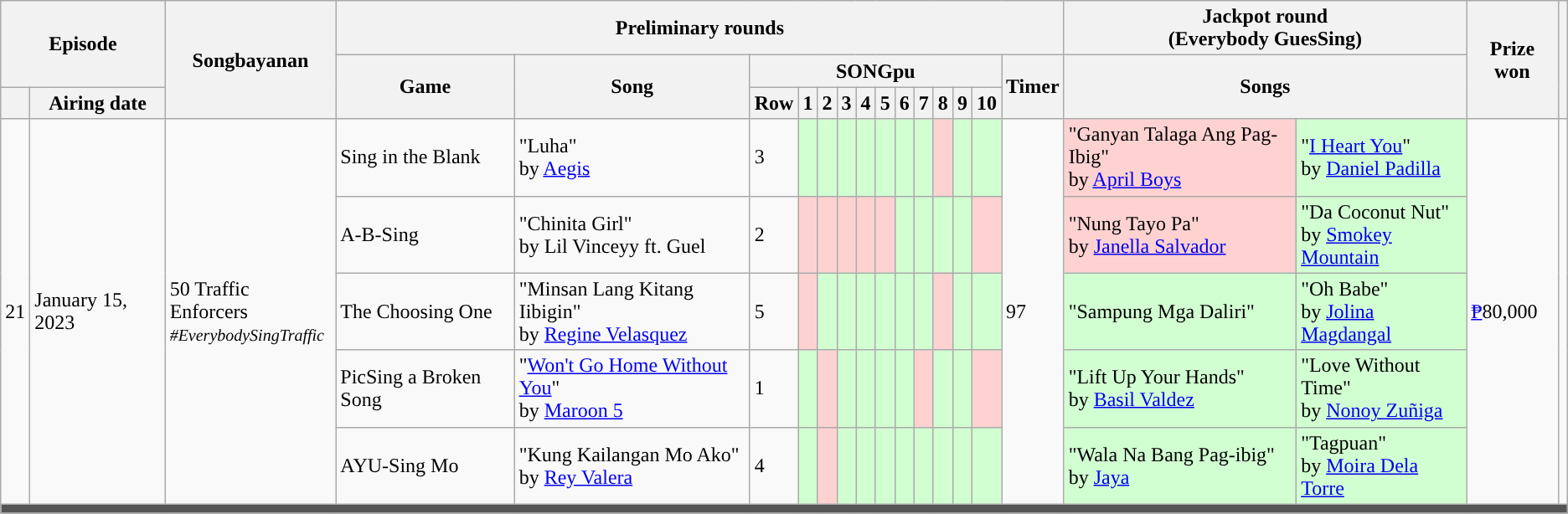<table class="wikitable plainrowheaders mw-collapsible ">
<tr>
<th colspan="2" rowspan="2">Episode</th>
<th rowspan="3">Songbayanan</th>
<th colspan="14">Preliminary rounds</th>
<th colspan="2">Jackpot round<br>(Everybody GuesSing)</th>
<th rowspan="3">Prize won</th>
<th rowspan="3"></th>
</tr>
<tr>
<th rowspan="2">Game</th>
<th rowspan="2">Song</th>
<th colspan="11">SONGpu</th>
<th rowspan="2">Timer</th>
<th colspan="2" rowspan="2">Songs</th>
</tr>
<tr>
<th></th>
<th>Airing date</th>
<th>Row</th>
<th>1</th>
<th>2</th>
<th>3</th>
<th>4</th>
<th>5</th>
<th>6</th>
<th>7</th>
<th>8</th>
<th>9</th>
<th>10</th>
</tr>
<tr>
<td rowspan="5">21</td>
<td rowspan="5">January 15, 2023</td>
<td rowspan="5">50 Traffic Enforcers<br><small><em>#EverybodySingTraffic</em></small></td>
<td>Sing in the Blank</td>
<td>"Luha"<br>by <a href='#'>Aegis</a></td>
<td>3</td>
<td style="background:#D2FFD2"></td>
<td style="background:#D2FFD2"></td>
<td style="background:#D2FFD2"></td>
<td style="background:#D2FFD2"></td>
<td style="background:#D2FFD2"></td>
<td style="background:#D2FFD2"></td>
<td style="background:#D2FFD2"></td>
<td style="background:#FFD2D2"></td>
<td style="background:#D2FFD2"></td>
<td style="background:#D2FFD2"></td>
<td rowspan="5">97 </td>
<td style="background:#FFD2D2">"Ganyan Talaga Ang Pag-Ibig"<br>by <a href='#'>April Boys</a></td>
<td style="background:#D2FFD2">"<a href='#'>I Heart You</a>"<br>by <a href='#'>Daniel Padilla</a></td>
<td rowspan="5"><a href='#'>₱</a>80,000</td>
<td rowspan="5"></td>
</tr>
<tr>
<td>A-B-Sing</td>
<td>"Chinita Girl"<br>by Lil Vinceyy ft. Guel</td>
<td>2</td>
<td style="background:#FFD2D2"></td>
<td style="background:#FFD2D2"></td>
<td style="background:#FFD2D2"></td>
<td style="background:#FFD2D2"></td>
<td style="background:#FFD2D2"></td>
<td style="background:#D2FFD2"></td>
<td style="background:#D2FFD2"></td>
<td style="background:#D2FFD2"></td>
<td style="background:#D2FFD2"></td>
<td style="background:#FFD2D2"></td>
<td style="background:#FFD2D2">"Nung Tayo Pa"<br>by <a href='#'>Janella Salvador</a></td>
<td style="background:#D2FFD2">"Da Coconut Nut"<br>by <a href='#'>Smokey Mountain</a></td>
</tr>
<tr>
<td>The Choosing One</td>
<td>"Minsan Lang Kitang Iibigin"<br>by <a href='#'>Regine Velasquez</a></td>
<td>5</td>
<td style="background:#FFD2D2"></td>
<td style="background:#D2FFD2"></td>
<td style="background:#D2FFD2"></td>
<td style="background:#D2FFD2"></td>
<td style="background:#D2FFD2"></td>
<td style="background:#D2FFD2"></td>
<td style="background:#D2FFD2"></td>
<td style="background:#FFD2D2"></td>
<td style="background:#D2FFD2"></td>
<td style="background:#D2FFD2"></td>
<td style="background:#D2FFD2">"Sampung Mga Daliri"</td>
<td style="background:#D2FFD2">"Oh Babe"<br>by <a href='#'>Jolina Magdangal</a></td>
</tr>
<tr>
<td>PicSing a Broken Song</td>
<td>"<a href='#'>Won't Go Home Without You</a>"<br>by <a href='#'>Maroon 5</a></td>
<td>1</td>
<td style="background:#D2FFD2"></td>
<td style="background:#FFD2D2"></td>
<td style="background:#D2FFD2"></td>
<td style="background:#D2FFD2"></td>
<td style="background:#D2FFD2"></td>
<td style="background:#D2FFD2"></td>
<td style="background:#FFD2D2"></td>
<td style="background:#D2FFD2"></td>
<td style="background:#D2FFD2"></td>
<td style="background:#FFD2D2"></td>
<td style="background:#D2FFD2">"Lift Up Your Hands"<br>by <a href='#'>Basil Valdez</a></td>
<td style="background:#D2FFD2">"Love Without Time"<br>by <a href='#'>Nonoy Zuñiga</a></td>
</tr>
<tr>
<td>AYU-Sing Mo</td>
<td>"Kung Kailangan Mo Ako"<br>by <a href='#'>Rey Valera</a></td>
<td>4</td>
<td style="background:#D2FFD2"></td>
<td style="background:#FFD2D2"></td>
<td style="background:#D2FFD2"></td>
<td style="background:#D2FFD2"></td>
<td style="background:#D2FFD2"></td>
<td style="background:#D2FFD2"></td>
<td style="background:#D2FFD2"></td>
<td style="background:#D2FFD2"></td>
<td style="background:#D2FFD2"></td>
<td style="background:#D2FFD2"></td>
<td style="background:#D2FFD2">"Wala Na Bang Pag-ibig"<br>by <a href='#'>Jaya</a></td>
<td style="background:#D2FFD2">"Tagpuan"<br>by <a href='#'>Moira Dela Torre</a></td>
</tr>
<tr>
<th colspan="21" style="background:#555;"></th>
</tr>
<tr>
</tr>
</table>
